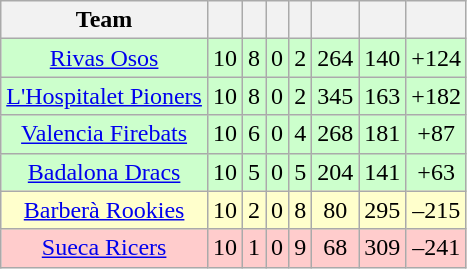<table class="wikitable sortable" style="text-align: center;">
<tr>
<th>Team</th>
<th></th>
<th></th>
<th></th>
<th></th>
<th></th>
<th></th>
<th></th>
</tr>
<tr ! style="background:#cfc;">
<td><a href='#'>Rivas Osos</a></td>
<td>10</td>
<td>8</td>
<td>0</td>
<td>2</td>
<td>264</td>
<td>140</td>
<td>+124</td>
</tr>
<tr ! style="background:#cfc;">
<td><a href='#'>L'Hospitalet Pioners</a></td>
<td>10</td>
<td>8</td>
<td>0</td>
<td>2</td>
<td>345</td>
<td>163</td>
<td>+182</td>
</tr>
<tr ! style="background:#cfc;">
<td><a href='#'>Valencia Firebats</a></td>
<td>10</td>
<td>6</td>
<td>0</td>
<td>4</td>
<td>268</td>
<td>181</td>
<td>+87</td>
</tr>
<tr ! style="background:#cfc;">
<td><a href='#'>Badalona Dracs</a></td>
<td>10</td>
<td>5</td>
<td>0</td>
<td>5</td>
<td>204</td>
<td>141</td>
<td>+63</td>
</tr>
<tr ! style="background:#ffffcc">
<td><a href='#'>Barberà Rookies</a></td>
<td>10</td>
<td>2</td>
<td>0</td>
<td>8</td>
<td>80</td>
<td>295</td>
<td>–215</td>
</tr>
<tr ! style="background:#FFCCCC">
<td><a href='#'>Sueca Ricers</a></td>
<td>10</td>
<td>1</td>
<td>0</td>
<td>9</td>
<td>68</td>
<td>309</td>
<td>–241</td>
</tr>
</table>
